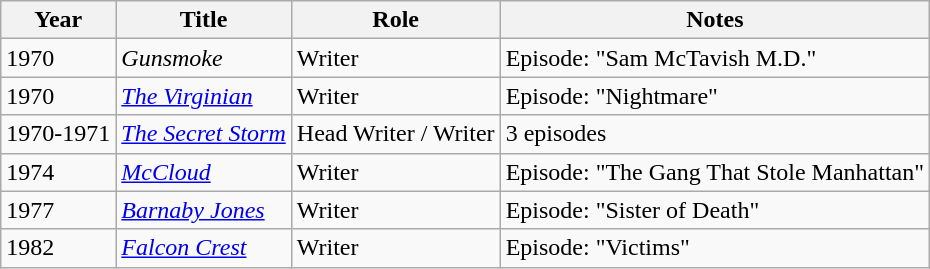<table class="wikitable sortable">
<tr>
<th>Year</th>
<th>Title</th>
<th>Role</th>
<th>Notes</th>
</tr>
<tr>
<td>1970</td>
<td><em>Gunsmoke</em></td>
<td>Writer</td>
<td>Episode: "Sam McTavish M.D." </td>
</tr>
<tr>
<td>1970</td>
<td><em><a href='#'>The Virginian</a></em></td>
<td>Writer</td>
<td>Episode: "Nightmare" </td>
</tr>
<tr>
<td>1970-1971</td>
<td><em><a href='#'>The Secret Storm</a></em></td>
<td>Head Writer / Writer</td>
<td>3 episodes</td>
</tr>
<tr>
<td>1974</td>
<td><em><a href='#'>McCloud</a></em></td>
<td>Writer</td>
<td>Episode: "The Gang That Stole Manhattan" </td>
</tr>
<tr>
<td>1977</td>
<td><em><a href='#'>Barnaby Jones</a></em></td>
<td>Writer</td>
<td>Episode: "Sister of Death" </td>
</tr>
<tr>
<td>1982</td>
<td><em><a href='#'>Falcon Crest</a></em></td>
<td>Writer</td>
<td>Episode: "Victims" </td>
</tr>
</table>
